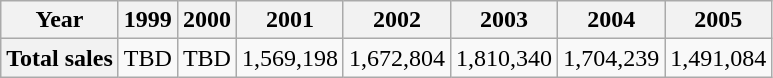<table class=wikitable>
<tr>
<th>Year</th>
<th>1999</th>
<th>2000</th>
<th>2001</th>
<th>2002</th>
<th>2003</th>
<th>2004</th>
<th>2005</th>
</tr>
<tr>
<th>Total sales</th>
<td>TBD</td>
<td>TBD</td>
<td>1,569,198</td>
<td>1,672,804</td>
<td>1,810,340</td>
<td>1,704,239</td>
<td>1,491,084</td>
</tr>
</table>
